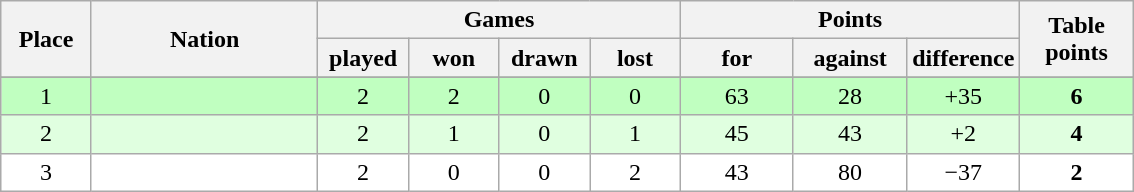<table class="wikitable">
<tr>
<th rowspan=2 width="8%">Place</th>
<th rowspan=2 width="20%">Nation</th>
<th colspan=4 width="32%">Games</th>
<th colspan=3 width="30%">Points</th>
<th rowspan=2 width="10%">Table<br>points</th>
</tr>
<tr>
<th width="8%">played</th>
<th width="8%">won</th>
<th width="8%">drawn</th>
<th width="8%">lost</th>
<th width="10%">for</th>
<th width="10%">against</th>
<th width="10%">difference</th>
</tr>
<tr>
</tr>
<tr bgcolor=#C0FFC0 align=center>
<td>1</td>
<td align=left></td>
<td>2</td>
<td>2</td>
<td>0</td>
<td>0</td>
<td>63</td>
<td>28</td>
<td>+35</td>
<td><strong>6</strong></td>
</tr>
<tr bgcolor=#E0FFE0 align=center>
<td>2</td>
<td align=left></td>
<td>2</td>
<td>1</td>
<td>0</td>
<td>1</td>
<td>45</td>
<td>43</td>
<td>+2</td>
<td><strong>4</strong></td>
</tr>
<tr bgcolor=#ffffff align=center>
<td>3</td>
<td align=left></td>
<td>2</td>
<td>0</td>
<td>0</td>
<td>2</td>
<td>43</td>
<td>80</td>
<td>−37</td>
<td><strong>2</strong></td>
</tr>
</table>
